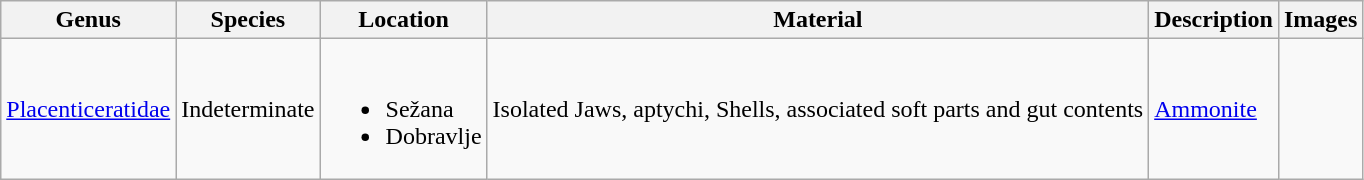<table class="wikitable">
<tr>
<th>Genus</th>
<th>Species</th>
<th>Location</th>
<th>Material</th>
<th>Description</th>
<th>Images</th>
</tr>
<tr>
<td><a href='#'>Placenticeratidae</a></td>
<td>Indeterminate</td>
<td><br><ul><li>Sežana</li><li>Dobravlje</li></ul></td>
<td>Isolated Jaws, aptychi, Shells, associated soft parts and gut contents</td>
<td><a href='#'>Ammonite</a></td>
<td></td>
</tr>
</table>
